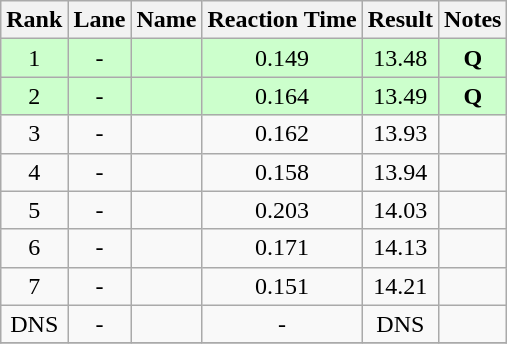<table class="wikitable" style="text-align:center">
<tr>
<th>Rank</th>
<th>Lane</th>
<th>Name</th>
<th>Reaction Time</th>
<th>Result</th>
<th>Notes</th>
</tr>
<tr bgcolor=ccffcc>
<td>1</td>
<td>-</td>
<td align="left"></td>
<td>0.149</td>
<td>13.48</td>
<td><strong>Q</strong></td>
</tr>
<tr bgcolor=ccffcc>
<td>2</td>
<td>-</td>
<td align="left"></td>
<td>0.164</td>
<td>13.49</td>
<td><strong>Q</strong></td>
</tr>
<tr>
<td>3</td>
<td>-</td>
<td align="left"></td>
<td>0.162</td>
<td>13.93</td>
<td></td>
</tr>
<tr>
<td>4</td>
<td>-</td>
<td align="left"></td>
<td>0.158</td>
<td>13.94</td>
<td></td>
</tr>
<tr>
<td>5</td>
<td>-</td>
<td align="left"></td>
<td>0.203</td>
<td>14.03</td>
<td></td>
</tr>
<tr>
<td>6</td>
<td>-</td>
<td align="left"></td>
<td>0.171</td>
<td>14.13</td>
<td></td>
</tr>
<tr>
<td>7</td>
<td>-</td>
<td align="left"></td>
<td>0.151</td>
<td>14.21</td>
<td></td>
</tr>
<tr>
<td>DNS</td>
<td>-</td>
<td align="left"></td>
<td>-</td>
<td>DNS</td>
<td></td>
</tr>
<tr>
</tr>
</table>
